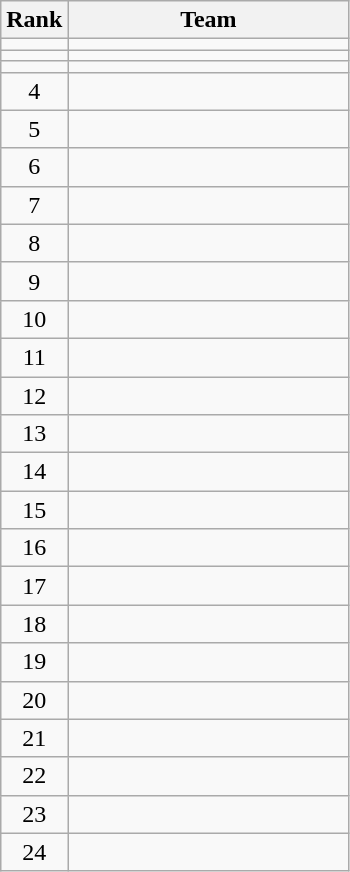<table class=wikitable style="text-align:center;">
<tr>
<th>Rank</th>
<th width=180>Team</th>
</tr>
<tr>
<td></td>
<td align=left></td>
</tr>
<tr>
<td></td>
<td align=left></td>
</tr>
<tr>
<td></td>
<td align=left></td>
</tr>
<tr>
<td>4</td>
<td align=left></td>
</tr>
<tr>
<td>5</td>
<td align=left></td>
</tr>
<tr>
<td>6</td>
<td align=left></td>
</tr>
<tr>
<td>7</td>
<td align=left></td>
</tr>
<tr>
<td>8</td>
<td align=left></td>
</tr>
<tr>
<td>9</td>
<td align=left></td>
</tr>
<tr>
<td>10</td>
<td align=left></td>
</tr>
<tr>
<td>11</td>
<td align=left></td>
</tr>
<tr>
<td>12</td>
<td align=left></td>
</tr>
<tr>
<td>13</td>
<td align=left></td>
</tr>
<tr>
<td>14</td>
<td align=left></td>
</tr>
<tr>
<td>15</td>
<td align=left></td>
</tr>
<tr>
<td>16</td>
<td align=left></td>
</tr>
<tr>
<td>17</td>
<td align=left></td>
</tr>
<tr>
<td>18</td>
<td align=left></td>
</tr>
<tr>
<td>19</td>
<td align=left></td>
</tr>
<tr>
<td>20</td>
<td align=left></td>
</tr>
<tr>
<td>21</td>
<td align=left></td>
</tr>
<tr>
<td>22</td>
<td align=left></td>
</tr>
<tr>
<td>23</td>
<td align=left></td>
</tr>
<tr>
<td>24</td>
<td align=left></td>
</tr>
</table>
